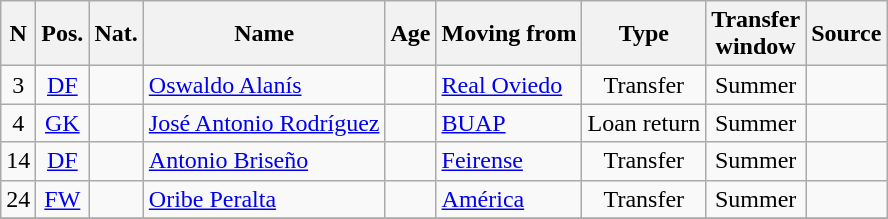<table class="wikitable sortable" style="text-align:center">
<tr>
<th>N</th>
<th>Pos.</th>
<th>Nat.</th>
<th>Name</th>
<th>Age</th>
<th>Moving from</th>
<th>Type</th>
<th>Transfer<br>window</th>
<th>Source</th>
</tr>
<tr>
<td>3</td>
<td><a href='#'>DF</a></td>
<td></td>
<td align=left><a href='#'>Oswaldo Alanís</a></td>
<td></td>
<td align=left> <a href='#'>Real Oviedo</a></td>
<td>Transfer</td>
<td>Summer</td>
<td></td>
</tr>
<tr>
<td>4</td>
<td><a href='#'>GK</a></td>
<td></td>
<td align=left><a href='#'>José Antonio Rodríguez</a></td>
<td></td>
<td align=left><a href='#'>BUAP</a></td>
<td>Loan return</td>
<td>Summer</td>
<td></td>
</tr>
<tr>
<td>14</td>
<td><a href='#'>DF</a></td>
<td></td>
<td align=left><a href='#'>Antonio Briseño</a></td>
<td></td>
<td align=left> <a href='#'>Feirense</a></td>
<td>Transfer</td>
<td>Summer</td>
<td></td>
</tr>
<tr>
<td>24</td>
<td><a href='#'>FW</a></td>
<td></td>
<td align=left><a href='#'>Oribe Peralta</a></td>
<td></td>
<td align=left><a href='#'>América</a></td>
<td>Transfer</td>
<td>Summer</td>
<td></td>
</tr>
<tr>
</tr>
</table>
